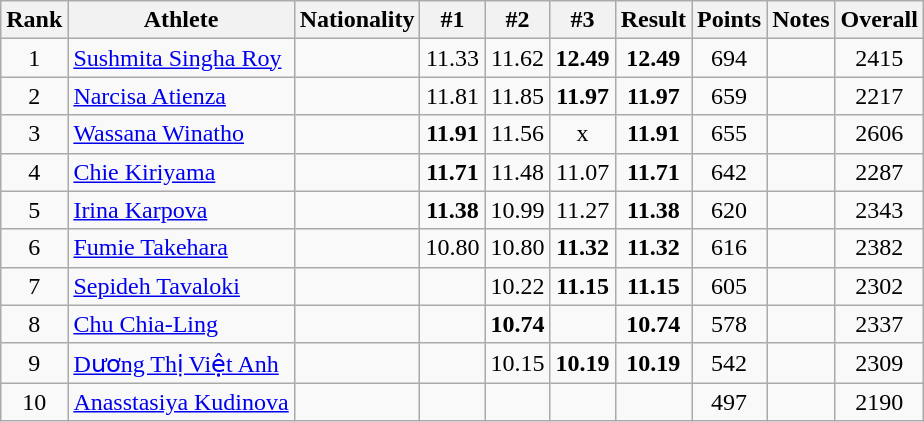<table class="wikitable sortable" style="text-align:center">
<tr>
<th>Rank</th>
<th>Athlete</th>
<th>Nationality</th>
<th>#1</th>
<th>#2</th>
<th>#3</th>
<th>Result</th>
<th>Points</th>
<th>Notes</th>
<th>Overall</th>
</tr>
<tr>
<td>1</td>
<td align=left><a href='#'>Sushmita Singha Roy</a></td>
<td align=left></td>
<td>11.33</td>
<td>11.62</td>
<td><strong>12.49</strong></td>
<td><strong>12.49</strong></td>
<td>694</td>
<td></td>
<td>2415</td>
</tr>
<tr>
<td>2</td>
<td align=left><a href='#'>Narcisa Atienza</a></td>
<td align=left></td>
<td>11.81</td>
<td>11.85</td>
<td><strong>11.97</strong></td>
<td><strong>11.97</strong></td>
<td>659</td>
<td></td>
<td>2217</td>
</tr>
<tr>
<td>3</td>
<td align=left><a href='#'>Wassana Winatho</a></td>
<td align=left></td>
<td><strong>11.91</strong></td>
<td>11.56</td>
<td>x</td>
<td><strong>11.91</strong></td>
<td>655</td>
<td></td>
<td>2606</td>
</tr>
<tr>
<td>4</td>
<td align=left><a href='#'>Chie Kiriyama</a></td>
<td align=left></td>
<td><strong>11.71</strong></td>
<td>11.48</td>
<td>11.07</td>
<td><strong>11.71</strong></td>
<td>642</td>
<td></td>
<td>2287</td>
</tr>
<tr>
<td>5</td>
<td align=left><a href='#'>Irina Karpova</a></td>
<td align=left></td>
<td><strong>11.38</strong></td>
<td>10.99</td>
<td>11.27</td>
<td><strong>11.38</strong></td>
<td>620</td>
<td></td>
<td>2343</td>
</tr>
<tr>
<td>6</td>
<td align=left><a href='#'>Fumie Takehara</a></td>
<td align=left></td>
<td>10.80</td>
<td>10.80</td>
<td><strong>11.32</strong></td>
<td><strong>11.32</strong></td>
<td>616</td>
<td></td>
<td>2382</td>
</tr>
<tr>
<td>7</td>
<td align=left><a href='#'>Sepideh Tavaloki</a></td>
<td align=left></td>
<td></td>
<td>10.22</td>
<td><strong>11.15</strong></td>
<td><strong>11.15</strong></td>
<td>605</td>
<td></td>
<td>2302</td>
</tr>
<tr>
<td>8</td>
<td align=left><a href='#'>Chu Chia-Ling</a></td>
<td align=left></td>
<td></td>
<td><strong>10.74</strong></td>
<td></td>
<td><strong>10.74</strong></td>
<td>578</td>
<td></td>
<td>2337</td>
</tr>
<tr>
<td>9</td>
<td align=left><a href='#'>Dương Thị Việt Anh</a></td>
<td align=left></td>
<td></td>
<td>10.15</td>
<td><strong>10.19</strong></td>
<td><strong>10.19</strong></td>
<td>542</td>
<td></td>
<td>2309</td>
</tr>
<tr>
<td>10</td>
<td align=left><a href='#'>Anasstasiya Kudinova</a></td>
<td align=left></td>
<td><strong></strong></td>
<td></td>
<td></td>
<td><strong></strong></td>
<td>497</td>
<td></td>
<td>2190</td>
</tr>
</table>
